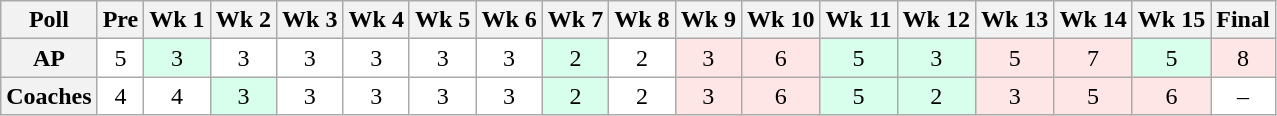<table class="wikitable" style="white-space:nowrap;">
<tr>
<th>Poll</th>
<th>Pre</th>
<th>Wk 1</th>
<th>Wk 2</th>
<th>Wk 3</th>
<th>Wk 4</th>
<th>Wk 5</th>
<th>Wk 6</th>
<th>Wk 7</th>
<th>Wk 8</th>
<th>Wk 9</th>
<th>Wk 10</th>
<th>Wk 11</th>
<th>Wk 12</th>
<th>Wk 13</th>
<th>Wk 14</th>
<th>Wk 15</th>
<th>Final</th>
</tr>
<tr style="text-align:center;">
<th>AP</th>
<td style="background:#FFF;">5</td>
<td style="background:#D8FFEB;">3</td>
<td style="background:#FFF;">3</td>
<td style="background:#FFF;">3</td>
<td style="background:#FFF;">3</td>
<td style="background:#FFF;">3</td>
<td style="background:#FFF;">3</td>
<td style="background:#D8FFEB;">2</td>
<td style="background:#FFF;">2</td>
<td style="background:#FFE6E6;">3</td>
<td style="background:#FFE6E6;">6</td>
<td style="background:#D8FFEB;">5</td>
<td style="background:#D8FFEB;">3</td>
<td style="background:#FFE6E6;">5</td>
<td style="background:#FFE6E6;">7</td>
<td style="background:#D8FFEB;">5</td>
<td style="background:#FFE6E6;">8</td>
</tr>
<tr style="text-align:center;">
<th>Coaches</th>
<td style="background:#FFF;">4</td>
<td style="background:#FFF;">4</td>
<td style="background:#D8FFEB;">3</td>
<td style="background:#FFF;">3</td>
<td style="background:#FFF;">3</td>
<td style="background:#FFF;">3</td>
<td style="background:#FFF;">3</td>
<td style="background:#D8FFEB;">2</td>
<td style="background:#FFF;">2</td>
<td style="background:#FFE6E6;">3</td>
<td style="background:#FFE6E6;">6</td>
<td style="background:#D8FFEB;">5</td>
<td style="background:#D8FFEB;">2</td>
<td style="background:#FFE6E6;">3</td>
<td style="background:#FFE6E6;">5</td>
<td style="background:#FFE6E6;">6</td>
<td style="background:#FFF;">–</td>
</tr>
</table>
